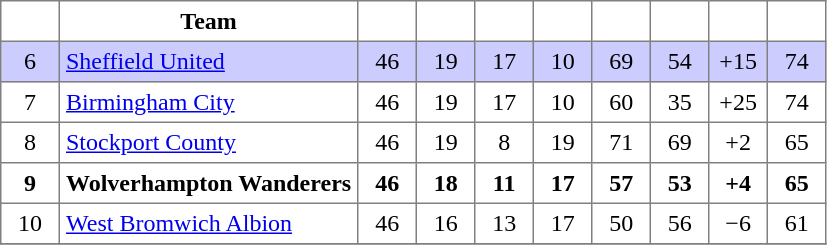<table class="toccolours" border="1" cellpadding="4" cellspacing="0" style="text-align:center; border-collapse: collapse; margin:0;">
<tr>
<th width=30></th>
<th>Team</th>
<th width="30"></th>
<th width="30"></th>
<th width="30"></th>
<th width="30"></th>
<th width="30"></th>
<th width="30"></th>
<th width="30"></th>
<th width="30"></th>
</tr>
<tr bgcolor="#ccccff">
<td>6</td>
<td align=left><a href='#'>Sheffield United</a></td>
<td>46</td>
<td>19</td>
<td>17</td>
<td>10</td>
<td>69</td>
<td>54</td>
<td>+15</td>
<td>74</td>
</tr>
<tr>
<td>7</td>
<td align=left><a href='#'>Birmingham City</a></td>
<td>46</td>
<td>19</td>
<td>17</td>
<td>10</td>
<td>60</td>
<td>35</td>
<td>+25</td>
<td>74</td>
</tr>
<tr>
<td>8</td>
<td align=left><a href='#'>Stockport County</a></td>
<td>46</td>
<td>19</td>
<td>8</td>
<td>19</td>
<td>71</td>
<td>69</td>
<td>+2</td>
<td>65</td>
</tr>
<tr>
<td><strong>9</strong></td>
<td align=left><strong>Wolverhampton Wanderers</strong></td>
<td><strong>46</strong></td>
<td><strong>18</strong></td>
<td><strong>11</strong></td>
<td><strong>17</strong></td>
<td><strong>57</strong></td>
<td><strong>53</strong></td>
<td><strong>+4</strong></td>
<td><strong>65</strong></td>
</tr>
<tr>
<td>10</td>
<td align=left><a href='#'>West Bromwich Albion</a></td>
<td>46</td>
<td>16</td>
<td>13</td>
<td>17</td>
<td>50</td>
<td>56</td>
<td>−6</td>
<td>61</td>
</tr>
<tr>
</tr>
</table>
